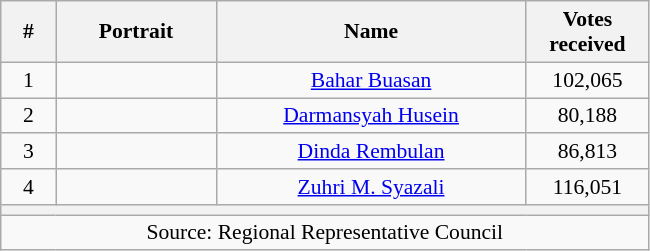<table class="wikitable sortable" style="text-align:center; font-size: 0.9em;">
<tr>
<th width="30">#</th>
<th width="100">Portrait</th>
<th width="200">Name</th>
<th width="75">Votes received</th>
</tr>
<tr>
<td>1</td>
<td></td>
<td><a href='#'>Bahar Buasan</a></td>
<td>102,065</td>
</tr>
<tr>
<td>2</td>
<td></td>
<td><a href='#'>Darmansyah Husein</a></td>
<td>80,188</td>
</tr>
<tr>
<td>3</td>
<td></td>
<td><a href='#'>Dinda Rembulan</a></td>
<td>86,813</td>
</tr>
<tr>
<td>4</td>
<td></td>
<td><a href='#'>Zuhri M. Syazali</a></td>
<td>116,051</td>
</tr>
<tr>
<th colspan="8"></th>
</tr>
<tr>
<td colspan="8">Source: Regional Representative Council</td>
</tr>
</table>
